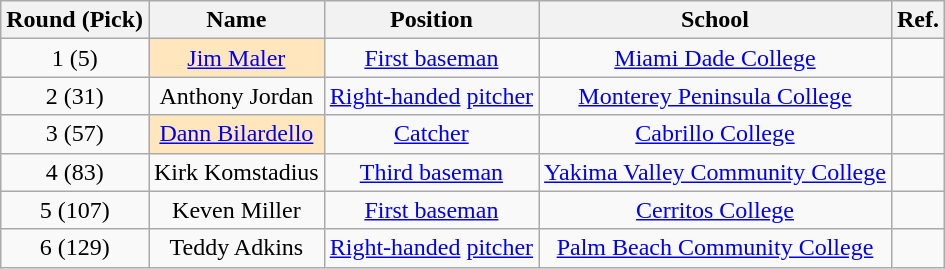<table class="wikitable" style="text-align:center;">
<tr>
<th>Round (Pick)</th>
<th>Name</th>
<th>Position</th>
<th>School</th>
<th>Ref.</th>
</tr>
<tr>
<td>1 (5)</td>
<td style="background-color: #FFE6BD"><a href='#'>Jim Maler</a></td>
<td><a href='#'>First baseman</a></td>
<td><a href='#'>Miami Dade College</a></td>
<td></td>
</tr>
<tr>
<td>2 (31)</td>
<td>Anthony Jordan</td>
<td><a href='#'>Right-handed</a> <a href='#'>pitcher</a></td>
<td><a href='#'>Monterey Peninsula College</a></td>
<td></td>
</tr>
<tr>
<td>3 (57)</td>
<td style="background-color: #FFE6BD"><a href='#'>Dann Bilardello</a></td>
<td><a href='#'>Catcher</a></td>
<td><a href='#'>Cabrillo College</a></td>
<td></td>
</tr>
<tr>
<td>4 (83)</td>
<td>Kirk Komstadius</td>
<td><a href='#'>Third baseman</a></td>
<td><a href='#'>Yakima Valley Community College</a></td>
<td></td>
</tr>
<tr>
<td>5 (107)</td>
<td>Keven Miller</td>
<td><a href='#'>First baseman</a></td>
<td><a href='#'>Cerritos College</a></td>
<td></td>
</tr>
<tr>
<td>6 (129)</td>
<td>Teddy Adkins</td>
<td><a href='#'>Right-handed</a> <a href='#'>pitcher</a></td>
<td><a href='#'>Palm Beach Community College</a></td>
<td></td>
</tr>
</table>
